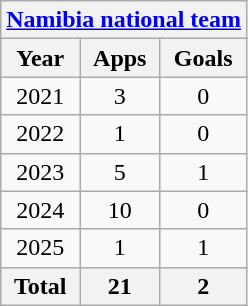<table class="wikitable" style="text-align:center">
<tr>
<th colspan=3><a href='#'>Namibia national team</a></th>
</tr>
<tr>
<th>Year</th>
<th>Apps</th>
<th>Goals</th>
</tr>
<tr>
<td>2021</td>
<td>3</td>
<td>0</td>
</tr>
<tr>
<td>2022</td>
<td>1</td>
<td>0</td>
</tr>
<tr>
<td>2023</td>
<td>5</td>
<td>1</td>
</tr>
<tr>
<td>2024</td>
<td>10</td>
<td>0</td>
</tr>
<tr>
<td>2025</td>
<td>1</td>
<td>1</td>
</tr>
<tr>
<th>Total</th>
<th>21</th>
<th>2</th>
</tr>
</table>
